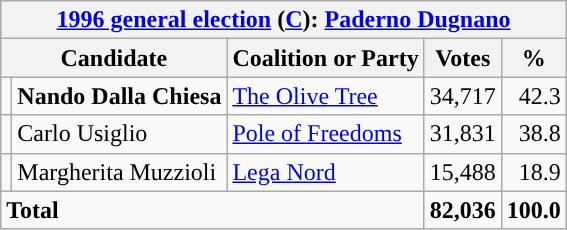<table class=wikitable style=text-align:right>
<tr>
<th colspan=5><a href='#'>1996 general election</a> (<a href='#'>C</a>): <a href='#'>Paderno Dugnano</a></th>
</tr>
<tr>
<th colspan=2>Candidate</th>
<th>Coalition or Party</th>
<th>Votes</th>
<th>%</th>
</tr>
<tr>
<td></td>
<td align=left><strong>Nando Dalla Chiesa</strong></td>
<td align=left><a href='#'>The Olive Tree</a></td>
<td>34,717</td>
<td>42.3</td>
</tr>
<tr>
<td></td>
<td align=left>Carlo Usiglio</td>
<td align=left><a href='#'>Pole of Freedoms</a></td>
<td>31,831</td>
<td>38.8</td>
</tr>
<tr>
<td></td>
<td align=left>Margherita Muzzioli</td>
<td align=left><a href='#'>Lega Nord</a></td>
<td>15,488</td>
<td>18.9</td>
</tr>
<tr>
<td align=left colspan=3><strong>Total</strong></td>
<td><strong>82,036</strong></td>
<td><strong>100.0</strong></td>
</tr>
</table>
